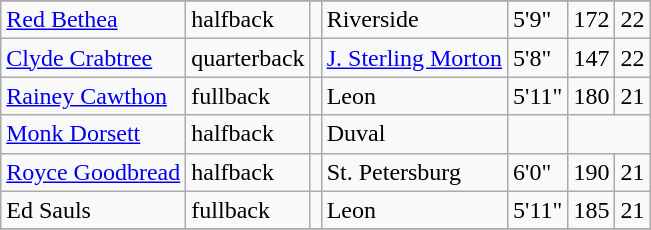<table class="wikitable">
<tr>
</tr>
<tr>
<td><a href='#'>Red Bethea</a></td>
<td>halfback</td>
<td></td>
<td>Riverside</td>
<td>5'9"</td>
<td>172</td>
<td>22</td>
</tr>
<tr>
<td><a href='#'>Clyde Crabtree</a></td>
<td>quarterback</td>
<td></td>
<td><a href='#'>J. Sterling Morton</a></td>
<td>5'8"</td>
<td>147</td>
<td>22</td>
</tr>
<tr>
<td><a href='#'>Rainey Cawthon</a></td>
<td>fullback</td>
<td></td>
<td>Leon</td>
<td>5'11"</td>
<td>180</td>
<td>21</td>
</tr>
<tr>
<td><a href='#'>Monk Dorsett</a></td>
<td>halfback</td>
<td></td>
<td>Duval</td>
<td></td>
</tr>
<tr>
<td><a href='#'>Royce Goodbread</a></td>
<td>halfback</td>
<td></td>
<td>St. Petersburg</td>
<td>6'0"</td>
<td>190</td>
<td>21</td>
</tr>
<tr>
<td>Ed Sauls</td>
<td>fullback</td>
<td></td>
<td>Leon</td>
<td>5'11"</td>
<td>185</td>
<td>21</td>
</tr>
<tr>
</tr>
</table>
